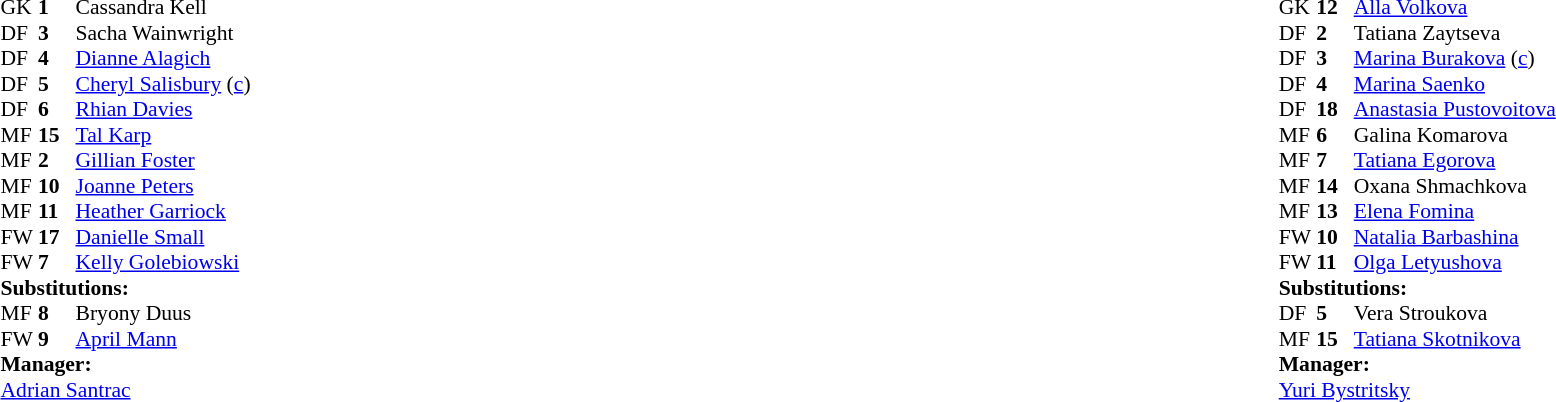<table width="100%">
<tr>
<td valign="top" width="50%"><br><table style="font-size: 90%" cellspacing="0" cellpadding="0">
<tr>
<th width="25"></th>
<th width="25"></th>
</tr>
<tr>
<td>GK</td>
<td><strong>1</strong></td>
<td>Cassandra Kell</td>
</tr>
<tr>
<td>DF</td>
<td><strong>3</strong></td>
<td>Sacha Wainwright</td>
<td></td>
<td></td>
</tr>
<tr>
<td>DF</td>
<td><strong>4</strong></td>
<td><a href='#'>Dianne Alagich</a></td>
</tr>
<tr>
<td>DF</td>
<td><strong>5</strong></td>
<td><a href='#'>Cheryl Salisbury</a> (<a href='#'>c</a>)</td>
</tr>
<tr>
<td>DF</td>
<td><strong>6</strong></td>
<td><a href='#'>Rhian Davies</a></td>
</tr>
<tr>
<td>MF</td>
<td><strong>15</strong></td>
<td><a href='#'>Tal Karp</a></td>
<td></td>
<td></td>
</tr>
<tr>
<td>MF</td>
<td><strong>2</strong></td>
<td><a href='#'>Gillian Foster</a></td>
</tr>
<tr>
<td>MF</td>
<td><strong>10</strong></td>
<td><a href='#'>Joanne Peters</a></td>
</tr>
<tr>
<td>MF</td>
<td><strong>11</strong></td>
<td><a href='#'>Heather Garriock</a></td>
</tr>
<tr>
<td>FW</td>
<td><strong>17</strong></td>
<td><a href='#'>Danielle Small</a></td>
</tr>
<tr>
<td>FW</td>
<td><strong>7</strong></td>
<td><a href='#'>Kelly Golebiowski</a></td>
</tr>
<tr>
<td colspan=3><strong>Substitutions:</strong></td>
</tr>
<tr>
<td>MF</td>
<td><strong>8</strong></td>
<td>Bryony Duus</td>
<td></td>
<td></td>
</tr>
<tr>
<td>FW</td>
<td><strong>9</strong></td>
<td><a href='#'>April Mann</a></td>
<td></td>
<td></td>
</tr>
<tr>
<td colspan=3><strong>Manager:</strong></td>
</tr>
<tr>
<td colspan=3><a href='#'>Adrian Santrac</a></td>
</tr>
</table>
</td>
<td valign="top" width="50%"><br><table style="font-size: 90%" cellspacing="0" cellpadding="0" align="center">
<tr>
<th width=25></th>
<th width=25></th>
</tr>
<tr>
<td>GK</td>
<td><strong>12</strong></td>
<td><a href='#'>Alla Volkova</a></td>
</tr>
<tr>
<td>DF</td>
<td><strong>2</strong></td>
<td>Tatiana Zaytseva</td>
</tr>
<tr>
<td>DF</td>
<td><strong>3</strong></td>
<td><a href='#'>Marina Burakova</a> (<a href='#'>c</a>)</td>
</tr>
<tr>
<td>DF</td>
<td><strong>4</strong></td>
<td><a href='#'>Marina Saenko</a></td>
</tr>
<tr>
<td>DF</td>
<td><strong>18</strong></td>
<td><a href='#'>Anastasia Pustovoitova</a></td>
<td></td>
<td></td>
</tr>
<tr>
<td>MF</td>
<td><strong>6</strong></td>
<td>Galina Komarova</td>
</tr>
<tr>
<td>MF</td>
<td><strong>7</strong></td>
<td><a href='#'>Tatiana Egorova</a></td>
<td></td>
<td></td>
</tr>
<tr>
<td>MF</td>
<td><strong>14</strong></td>
<td>Oxana Shmachkova</td>
</tr>
<tr>
<td>MF</td>
<td><strong>13</strong></td>
<td><a href='#'>Elena Fomina</a></td>
<td></td>
</tr>
<tr>
<td>FW</td>
<td><strong>10</strong></td>
<td><a href='#'>Natalia Barbashina</a></td>
</tr>
<tr>
<td>FW</td>
<td><strong>11</strong></td>
<td><a href='#'>Olga Letyushova</a></td>
<td></td>
</tr>
<tr>
<td colspan=3><strong>Substitutions:</strong></td>
</tr>
<tr>
<td>DF</td>
<td><strong>5</strong></td>
<td>Vera Stroukova</td>
<td></td>
<td></td>
</tr>
<tr>
<td>MF</td>
<td><strong>15</strong></td>
<td><a href='#'>Tatiana Skotnikova</a></td>
<td></td>
<td></td>
</tr>
<tr>
<td colspan=3><strong>Manager:</strong></td>
</tr>
<tr>
<td colspan=4><a href='#'>Yuri Bystritsky</a></td>
</tr>
</table>
</td>
</tr>
</table>
